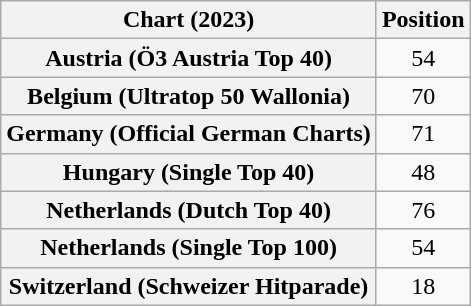<table class="wikitable sortable plainrowheaders" style="text-align:center">
<tr>
<th scope="col">Chart (2023)</th>
<th scope="col">Position</th>
</tr>
<tr>
<th scope="row">Austria (Ö3 Austria Top 40)</th>
<td>54</td>
</tr>
<tr>
<th scope="row">Belgium (Ultratop 50 Wallonia)</th>
<td>70</td>
</tr>
<tr>
<th scope="row">Germany (Official German Charts)</th>
<td>71</td>
</tr>
<tr>
<th scope="row">Hungary (Single Top 40)</th>
<td>48</td>
</tr>
<tr>
<th scope="row">Netherlands (Dutch Top 40)</th>
<td>76</td>
</tr>
<tr>
<th scope="row">Netherlands (Single Top 100)</th>
<td>54</td>
</tr>
<tr>
<th scope="row">Switzerland (Schweizer Hitparade)</th>
<td>18</td>
</tr>
</table>
